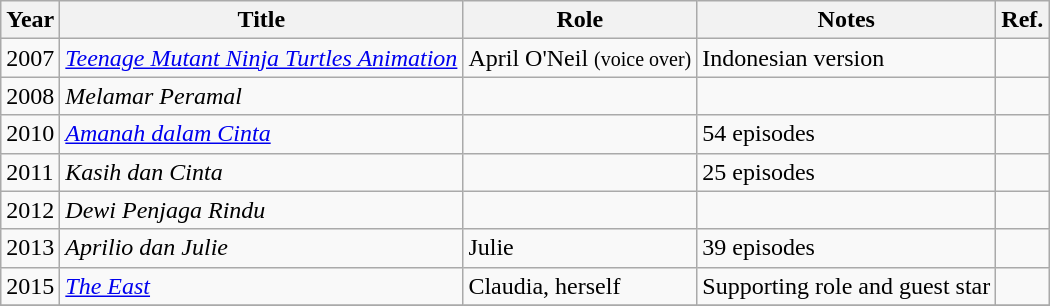<table class="wikitable sortable">
<tr>
<th>Year</th>
<th>Title</th>
<th>Role</th>
<th class="unsortable">Notes</th>
<th>Ref.</th>
</tr>
<tr>
<td>2007</td>
<td><em><a href='#'>Teenage Mutant Ninja Turtles Animation</a></em></td>
<td>April O'Neil <small>(voice over)</small></td>
<td>Indonesian version</td>
<td></td>
</tr>
<tr>
<td>2008</td>
<td><em>Melamar Peramal</em></td>
<td></td>
<td></td>
<td></td>
</tr>
<tr>
<td>2010</td>
<td><em><a href='#'>Amanah dalam Cinta</a></em></td>
<td></td>
<td>54 episodes</td>
<td></td>
</tr>
<tr>
<td>2011</td>
<td><em>Kasih dan Cinta</em></td>
<td></td>
<td>25 episodes</td>
<td></td>
</tr>
<tr>
<td>2012</td>
<td><em>Dewi Penjaga Rindu</em></td>
<td></td>
<td></td>
<td></td>
</tr>
<tr>
<td>2013</td>
<td><em>Aprilio dan Julie</em></td>
<td>Julie</td>
<td>39 episodes</td>
<td></td>
</tr>
<tr>
<td>2015</td>
<td><em><a href='#'>The East</a></em></td>
<td>Claudia, herself</td>
<td>Supporting role and guest star</td>
<td></td>
</tr>
<tr>
</tr>
</table>
